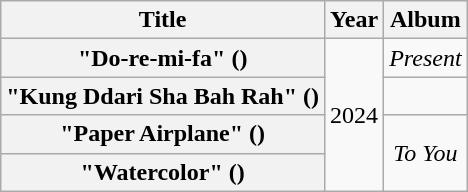<table class="wikitable plainrowheaders" style="text-align:center">
<tr>
<th scope="col">Title</th>
<th scope="col">Year</th>
<th scope="col">Album</th>
</tr>
<tr>
<th scope="row">"Do-re-mi-fa" ()</th>
<td rowspan="4">2024</td>
<td><em>Present</em></td>
</tr>
<tr>
<th scope="row">"Kung Ddari Sha Bah Rah" ()</th>
<td></td>
</tr>
<tr>
<th scope="row">"Paper Airplane" ()</th>
<td rowspan="2"><em>To You</em></td>
</tr>
<tr>
<th scope="row">"Watercolor" ()</th>
</tr>
</table>
